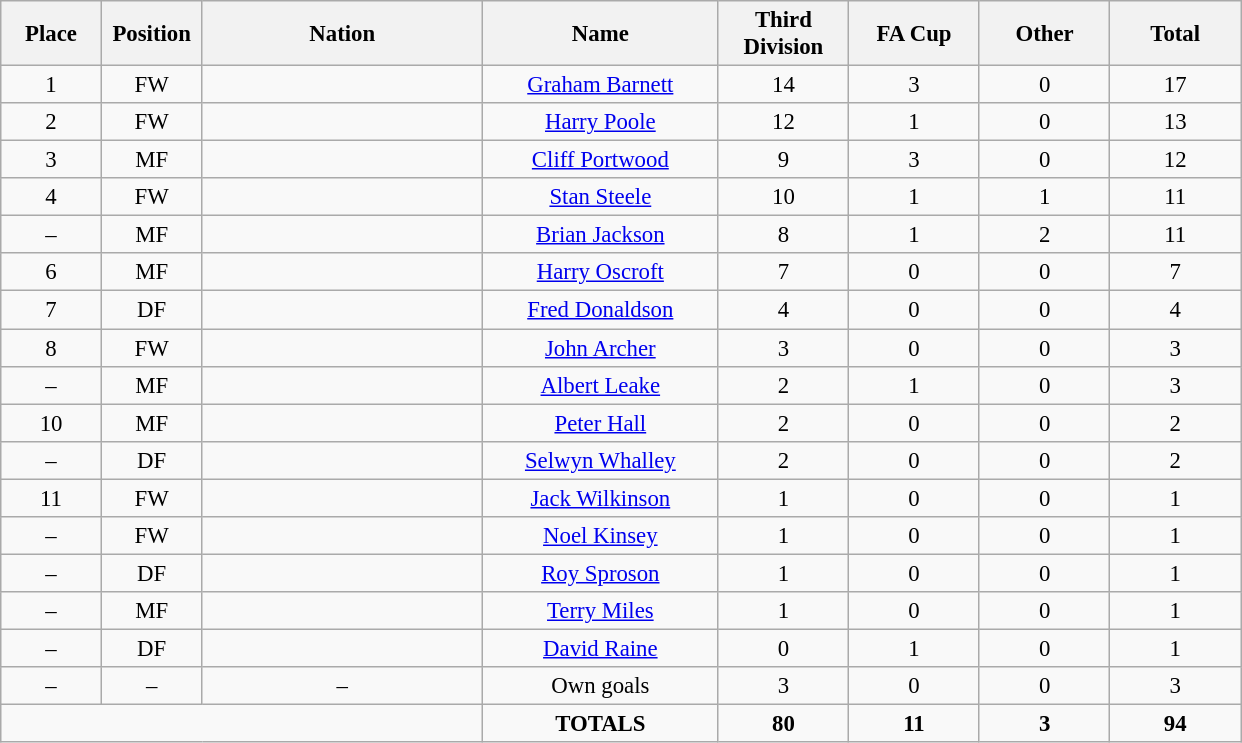<table class="wikitable" style="font-size: 95%; text-align: center;">
<tr>
<th width=60>Place</th>
<th width=60>Position</th>
<th width=180>Nation</th>
<th width=150>Name</th>
<th width=80>Third Division</th>
<th width=80>FA Cup</th>
<th width=80>Other</th>
<th width=80>Total</th>
</tr>
<tr>
<td>1</td>
<td>FW</td>
<td></td>
<td><a href='#'>Graham Barnett</a></td>
<td>14</td>
<td>3</td>
<td>0</td>
<td>17</td>
</tr>
<tr>
<td>2</td>
<td>FW</td>
<td></td>
<td><a href='#'>Harry Poole</a></td>
<td>12</td>
<td>1</td>
<td>0</td>
<td>13</td>
</tr>
<tr>
<td>3</td>
<td>MF</td>
<td></td>
<td><a href='#'>Cliff Portwood</a></td>
<td>9</td>
<td>3</td>
<td>0</td>
<td>12</td>
</tr>
<tr>
<td>4</td>
<td>FW</td>
<td></td>
<td><a href='#'>Stan Steele</a></td>
<td>10</td>
<td>1</td>
<td>1</td>
<td>11</td>
</tr>
<tr>
<td>–</td>
<td>MF</td>
<td></td>
<td><a href='#'>Brian Jackson</a></td>
<td>8</td>
<td>1</td>
<td>2</td>
<td>11</td>
</tr>
<tr>
<td>6</td>
<td>MF</td>
<td></td>
<td><a href='#'>Harry Oscroft</a></td>
<td>7</td>
<td>0</td>
<td>0</td>
<td>7</td>
</tr>
<tr>
<td>7</td>
<td>DF</td>
<td></td>
<td><a href='#'>Fred Donaldson</a></td>
<td>4</td>
<td>0</td>
<td>0</td>
<td>4</td>
</tr>
<tr>
<td>8</td>
<td>FW</td>
<td></td>
<td><a href='#'>John Archer</a></td>
<td>3</td>
<td>0</td>
<td>0</td>
<td>3</td>
</tr>
<tr>
<td>–</td>
<td>MF</td>
<td></td>
<td><a href='#'>Albert Leake</a></td>
<td>2</td>
<td>1</td>
<td>0</td>
<td>3</td>
</tr>
<tr>
<td>10</td>
<td>MF</td>
<td></td>
<td><a href='#'>Peter Hall</a></td>
<td>2</td>
<td>0</td>
<td>0</td>
<td>2</td>
</tr>
<tr>
<td>–</td>
<td>DF</td>
<td></td>
<td><a href='#'>Selwyn Whalley</a></td>
<td>2</td>
<td>0</td>
<td>0</td>
<td>2</td>
</tr>
<tr>
<td>11</td>
<td>FW</td>
<td></td>
<td><a href='#'>Jack Wilkinson</a></td>
<td>1</td>
<td>0</td>
<td>0</td>
<td>1</td>
</tr>
<tr>
<td>–</td>
<td>FW</td>
<td></td>
<td><a href='#'>Noel Kinsey</a></td>
<td>1</td>
<td>0</td>
<td>0</td>
<td>1</td>
</tr>
<tr>
<td>–</td>
<td>DF</td>
<td></td>
<td><a href='#'>Roy Sproson</a></td>
<td>1</td>
<td>0</td>
<td>0</td>
<td>1</td>
</tr>
<tr>
<td>–</td>
<td>MF</td>
<td></td>
<td><a href='#'>Terry Miles</a></td>
<td>1</td>
<td>0</td>
<td>0</td>
<td>1</td>
</tr>
<tr>
<td>–</td>
<td>DF</td>
<td></td>
<td><a href='#'>David Raine</a></td>
<td>0</td>
<td>1</td>
<td>0</td>
<td>1</td>
</tr>
<tr>
<td>–</td>
<td>–</td>
<td>–</td>
<td>Own goals</td>
<td>3</td>
<td>0</td>
<td>0</td>
<td>3</td>
</tr>
<tr>
<td colspan="3"></td>
<td><strong>TOTALS</strong></td>
<td><strong>80</strong></td>
<td><strong>11</strong></td>
<td><strong>3</strong></td>
<td><strong>94</strong></td>
</tr>
</table>
